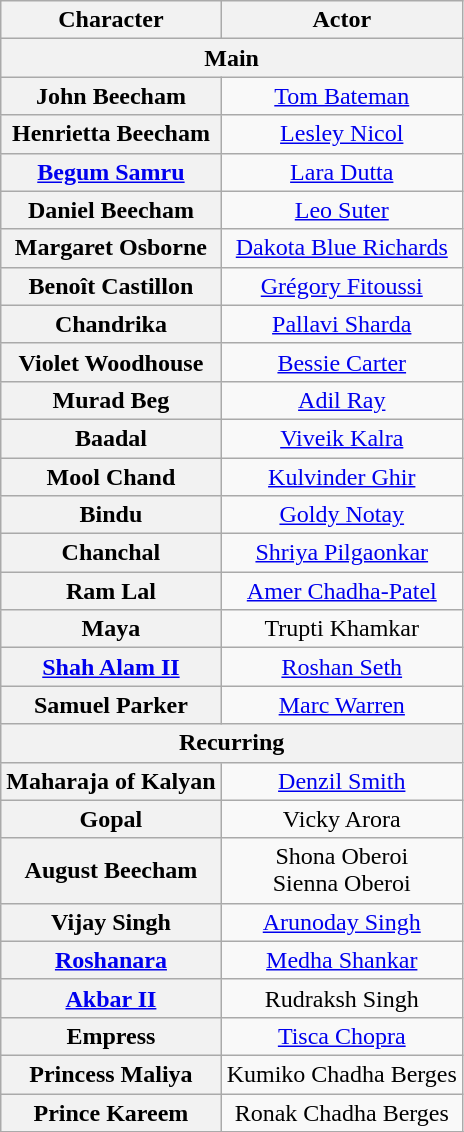<table class="wikitable" style="text-align:center">
<tr>
<th><strong>Character</strong></th>
<th><strong>Actor</strong></th>
</tr>
<tr>
<th colspan=2><strong>Main</strong></th>
</tr>
<tr>
<th>John Beecham</th>
<td><a href='#'>Tom Bateman</a></td>
</tr>
<tr>
<th>Henrietta Beecham</th>
<td><a href='#'>Lesley Nicol</a></td>
</tr>
<tr>
<th><a href='#'>Begum Samru</a></th>
<td><a href='#'>Lara Dutta</a></td>
</tr>
<tr>
<th>Daniel Beecham</th>
<td><a href='#'>Leo Suter</a></td>
</tr>
<tr>
<th>Margaret Osborne</th>
<td><a href='#'>Dakota Blue Richards</a></td>
</tr>
<tr>
<th>Benoît Castillon</th>
<td><a href='#'>Grégory Fitoussi</a></td>
</tr>
<tr>
<th>Chandrika</th>
<td><a href='#'>Pallavi Sharda</a></td>
</tr>
<tr>
<th>Violet Woodhouse</th>
<td><a href='#'>Bessie Carter</a></td>
</tr>
<tr>
<th>Murad Beg</th>
<td><a href='#'>Adil Ray</a></td>
</tr>
<tr>
<th>Baadal</th>
<td><a href='#'>Viveik Kalra</a></td>
</tr>
<tr>
<th>Mool Chand</th>
<td><a href='#'>Kulvinder Ghir</a></td>
</tr>
<tr>
<th>Bindu</th>
<td><a href='#'>Goldy Notay</a></td>
</tr>
<tr>
<th>Chanchal</th>
<td><a href='#'>Shriya Pilgaonkar</a></td>
</tr>
<tr>
<th>Ram Lal</th>
<td><a href='#'>Amer Chadha-Patel</a></td>
</tr>
<tr>
<th>Maya</th>
<td>Trupti Khamkar</td>
</tr>
<tr>
<th><a href='#'>Shah Alam II</a></th>
<td><a href='#'>Roshan Seth</a></td>
</tr>
<tr>
<th>Samuel Parker</th>
<td><a href='#'>Marc Warren</a></td>
</tr>
<tr>
<th colspan=2><strong>Recurring</strong></th>
</tr>
<tr>
<th>Maharaja of Kalyan</th>
<td><a href='#'>Denzil Smith</a></td>
</tr>
<tr>
<th>Gopal</th>
<td>Vicky Arora</td>
</tr>
<tr>
<th>August Beecham</th>
<td>Shona Oberoi<br>Sienna Oberoi</td>
</tr>
<tr>
<th>Vijay Singh</th>
<td><a href='#'>Arunoday Singh</a></td>
</tr>
<tr>
<th><a href='#'>Roshanara</a></th>
<td><a href='#'>Medha Shankar</a></td>
</tr>
<tr>
<th><a href='#'>Akbar II</a></th>
<td>Rudraksh Singh</td>
</tr>
<tr>
<th>Empress</th>
<td><a href='#'>Tisca Chopra</a></td>
</tr>
<tr>
<th>Princess Maliya</th>
<td>Kumiko Chadha Berges</td>
</tr>
<tr>
<th>Prince Kareem</th>
<td>Ronak Chadha Berges</td>
</tr>
<tr>
</tr>
</table>
